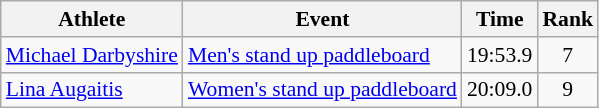<table class=wikitable style=font-size:90%;text-align:center>
<tr>
<th>Athlete</th>
<th>Event</th>
<th>Time</th>
<th>Rank</th>
</tr>
<tr>
<td align=left><a href='#'>Michael Darbyshire</a></td>
<td align=left><a href='#'>Men's stand up paddleboard</a></td>
<td>19:53.9</td>
<td>7</td>
</tr>
<tr>
<td align=left><a href='#'>Lina Augaitis</a></td>
<td align=left><a href='#'>Women's stand up paddleboard</a></td>
<td>20:09.0</td>
<td>9</td>
</tr>
</table>
